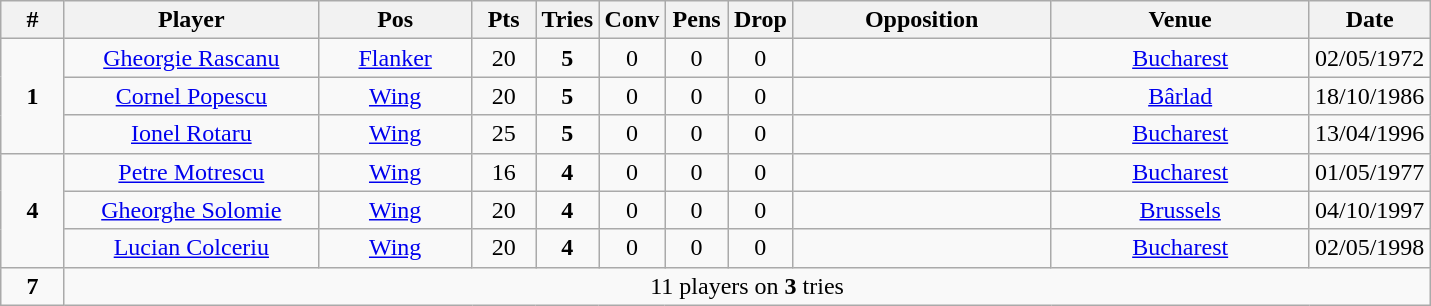<table class="wikitable" style="font-size:100%; text-align:center;">
<tr>
<th style="width:35px;">#</th>
<th style="width:162px;">Player</th>
<th style="width:95px;">Pos</th>
<th style="width:35px;">Pts</th>
<th style="width:35px;">Tries</th>
<th style="width:35px;">Conv</th>
<th style="width:35px;">Pens</th>
<th style="width:35px;">Drop</th>
<th style="width:165px;">Opposition</th>
<th style="width:165px;">Venue</th>
<th style="width:65px;">Date</th>
</tr>
<tr>
<td rowspan="3"><strong>1</strong></td>
<td><a href='#'>Gheorgie Rascanu</a></td>
<td><a href='#'>Flanker</a></td>
<td>20</td>
<td><strong>5</strong></td>
<td>0</td>
<td>0</td>
<td>0</td>
<td></td>
<td> <a href='#'>Bucharest</a></td>
<td>02/05/1972</td>
</tr>
<tr>
<td><a href='#'>Cornel Popescu</a></td>
<td><a href='#'>Wing</a></td>
<td>20</td>
<td><strong>5</strong></td>
<td>0</td>
<td>0</td>
<td>0</td>
<td></td>
<td> <a href='#'>Bârlad</a></td>
<td>18/10/1986</td>
</tr>
<tr>
<td><a href='#'>Ionel Rotaru</a></td>
<td><a href='#'>Wing</a></td>
<td>25</td>
<td><strong>5</strong></td>
<td>0</td>
<td>0</td>
<td>0</td>
<td></td>
<td> <a href='#'>Bucharest</a></td>
<td>13/04/1996</td>
</tr>
<tr>
<td rowspan="3"><strong>4</strong></td>
<td><a href='#'>Petre Motrescu</a></td>
<td><a href='#'>Wing</a></td>
<td>16</td>
<td><strong>4</strong></td>
<td>0</td>
<td>0</td>
<td>0</td>
<td></td>
<td> <a href='#'>Bucharest</a></td>
<td>01/05/1977</td>
</tr>
<tr>
<td><a href='#'>Gheorghe Solomie</a></td>
<td><a href='#'>Wing</a></td>
<td>20</td>
<td><strong>4</strong></td>
<td>0</td>
<td>0</td>
<td>0</td>
<td></td>
<td> <a href='#'>Brussels</a></td>
<td>04/10/1997</td>
</tr>
<tr>
<td><a href='#'>Lucian Colceriu</a></td>
<td><a href='#'>Wing</a></td>
<td>20</td>
<td><strong>4</strong></td>
<td>0</td>
<td>0</td>
<td>0</td>
<td></td>
<td> <a href='#'>Bucharest</a></td>
<td>02/05/1998</td>
</tr>
<tr>
<td rowspan="3"><strong>7</strong></td>
<td colspan="11">11 players on <strong>3</strong> tries</td>
</tr>
</table>
